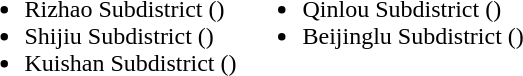<table>
<tr>
<td valign="top"><br><ul><li>Rizhao Subdistrict ()</li><li>Shijiu Subdistrict ()</li><li>Kuishan Subdistrict ()</li></ul></td>
<td valign="top"><br><ul><li>Qinlou Subdistrict ()</li><li>Beijinglu Subdistrict ()</li></ul></td>
</tr>
</table>
